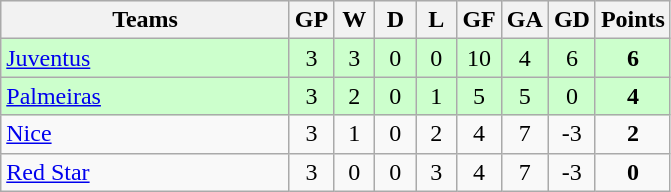<table class = "wikitable sortable">
<tr align=center bgcolor=#efefef>
<th width=185>Teams</th>
<th width=20>GP</th>
<th width=20>W</th>
<th width=20>D</th>
<th width=20>L</th>
<th width=20>GF</th>
<th width=20>GA</th>
<th width=20>GD</th>
<th width=20>Points</th>
</tr>
<tr align=center bgcolor=#ccffcc>
<td style="text-align:left;"> <a href='#'>Juventus</a></td>
<td>3</td>
<td>3</td>
<td>0</td>
<td>0</td>
<td>10</td>
<td>4</td>
<td>6</td>
<td><strong>6</strong></td>
</tr>
<tr align=center bgcolor=#ccffcc>
<td style="text-align:left;"> <a href='#'>Palmeiras</a></td>
<td>3</td>
<td>2</td>
<td>0</td>
<td>1</td>
<td>5</td>
<td>5</td>
<td>0</td>
<td><strong>4</strong></td>
</tr>
<tr align=center>
<td style="text-align:left;"> <a href='#'>Nice</a></td>
<td>3</td>
<td>1</td>
<td>0</td>
<td>2</td>
<td>4</td>
<td>7</td>
<td>-3</td>
<td><strong>2</strong></td>
</tr>
<tr align=center>
<td style="text-align:left;"> <a href='#'>Red Star</a></td>
<td>3</td>
<td>0</td>
<td>0</td>
<td>3</td>
<td>4</td>
<td>7</td>
<td>-3</td>
<td><strong>0</strong></td>
</tr>
</table>
